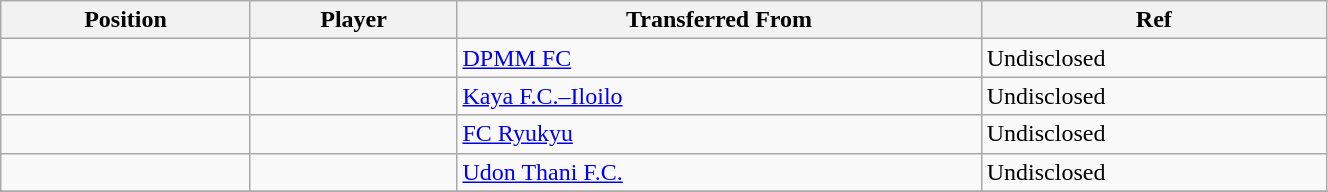<table class="wikitable sortable" style="width:70%; text-align:center; font-size:100%; text-align:left;">
<tr>
<th>Position</th>
<th>Player</th>
<th>Transferred From</th>
<th>Ref</th>
</tr>
<tr>
<td></td>
<td></td>
<td> <a href='#'>DPMM FC</a></td>
<td>Undisclosed </td>
</tr>
<tr>
<td></td>
<td></td>
<td> <a href='#'>Kaya F.C.–Iloilo</a></td>
<td>Undisclosed </td>
</tr>
<tr>
<td></td>
<td></td>
<td> <a href='#'>FC Ryukyu</a></td>
<td>Undisclosed </td>
</tr>
<tr>
<td></td>
<td></td>
<td> <a href='#'>Udon Thani F.C.</a></td>
<td>Undisclosed </td>
</tr>
<tr>
</tr>
</table>
